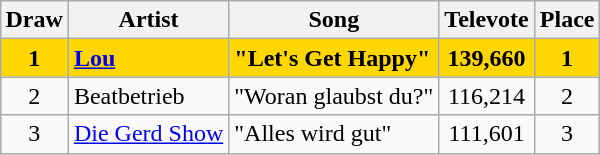<table class="sortable wikitable" style="margin: 1em auto 1em auto; text-align:center">
<tr>
<th>Draw</th>
<th>Artist</th>
<th>Song</th>
<th>Televote</th>
<th>Place</th>
</tr>
<tr style="font-weight:bold; background:gold;">
<td>1</td>
<td align="left"><a href='#'>Lou</a></td>
<td align="left">"Let's Get Happy"</td>
<td>139,660</td>
<td>1</td>
</tr>
<tr>
<td>2</td>
<td align="left">Beatbetrieb</td>
<td align="left">"Woran glaubst du?"</td>
<td>116,214</td>
<td>2</td>
</tr>
<tr>
<td>3</td>
<td align="left"><a href='#'>Die Gerd Show</a></td>
<td align="left">"Alles wird gut"</td>
<td>111,601</td>
<td>3</td>
</tr>
</table>
